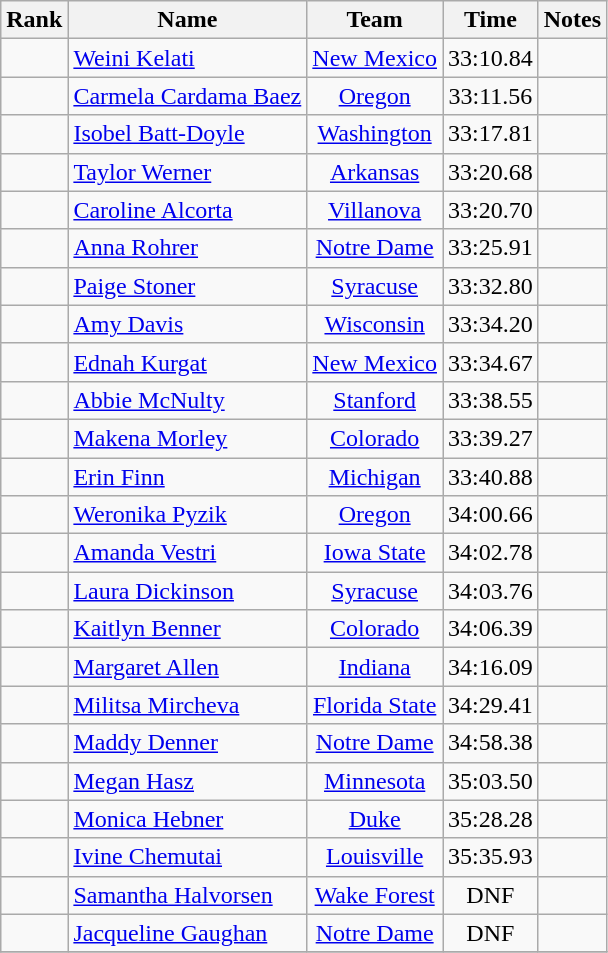<table class="wikitable sortable" style="text-align:center">
<tr>
<th>Rank</th>
<th>Name</th>
<th>Team</th>
<th>Time</th>
<th>Notes</th>
</tr>
<tr>
<td></td>
<td align=left> <a href='#'>Weini Kelati</a></td>
<td><a href='#'>New Mexico</a></td>
<td>33:10.84</td>
<td></td>
</tr>
<tr>
<td></td>
<td align=left> <a href='#'>Carmela Cardama Baez</a></td>
<td><a href='#'>Oregon</a></td>
<td>33:11.56</td>
<td></td>
</tr>
<tr>
<td></td>
<td align=left> <a href='#'>Isobel Batt-Doyle</a></td>
<td><a href='#'>Washington</a></td>
<td>33:17.81</td>
<td></td>
</tr>
<tr>
<td></td>
<td align=left> <a href='#'>Taylor Werner</a></td>
<td><a href='#'>Arkansas</a></td>
<td>33:20.68</td>
<td></td>
</tr>
<tr>
<td></td>
<td align=left> <a href='#'>Caroline Alcorta</a></td>
<td><a href='#'>Villanova</a></td>
<td>33:20.70</td>
<td></td>
</tr>
<tr>
<td></td>
<td align=left> <a href='#'>Anna Rohrer</a></td>
<td><a href='#'>Notre Dame</a></td>
<td>33:25.91</td>
<td></td>
</tr>
<tr>
<td></td>
<td align=left> <a href='#'>Paige Stoner</a></td>
<td><a href='#'>Syracuse</a></td>
<td>33:32.80</td>
<td></td>
</tr>
<tr>
<td></td>
<td align=left> <a href='#'>Amy Davis</a></td>
<td><a href='#'>Wisconsin</a></td>
<td>33:34.20</td>
<td></td>
</tr>
<tr>
<td></td>
<td align=left> <a href='#'>Ednah Kurgat</a></td>
<td><a href='#'>New Mexico</a></td>
<td>33:34.67</td>
<td></td>
</tr>
<tr>
<td></td>
<td align=left> <a href='#'>Abbie McNulty</a></td>
<td><a href='#'>Stanford</a></td>
<td>33:38.55</td>
<td></td>
</tr>
<tr>
<td></td>
<td align=left> <a href='#'>Makena Morley</a></td>
<td><a href='#'>Colorado</a></td>
<td>33:39.27</td>
<td></td>
</tr>
<tr>
<td></td>
<td align=left> <a href='#'>Erin Finn</a></td>
<td><a href='#'>Michigan</a></td>
<td>33:40.88</td>
<td></td>
</tr>
<tr>
<td></td>
<td align=left> <a href='#'>Weronika Pyzik</a></td>
<td><a href='#'>Oregon</a></td>
<td>34:00.66</td>
<td></td>
</tr>
<tr>
<td></td>
<td align=left> <a href='#'>Amanda Vestri</a></td>
<td><a href='#'>Iowa State</a></td>
<td>34:02.78</td>
<td></td>
</tr>
<tr>
<td></td>
<td align=left> <a href='#'>Laura Dickinson</a></td>
<td><a href='#'>Syracuse</a></td>
<td>34:03.76</td>
<td></td>
</tr>
<tr>
<td></td>
<td align=left> <a href='#'>Kaitlyn Benner</a></td>
<td><a href='#'>Colorado</a></td>
<td>34:06.39</td>
<td></td>
</tr>
<tr>
<td></td>
<td align=left> <a href='#'>Margaret Allen</a></td>
<td><a href='#'>Indiana</a></td>
<td>34:16.09</td>
<td></td>
</tr>
<tr>
<td></td>
<td align=left> <a href='#'>Militsa Mircheva</a></td>
<td><a href='#'>Florida State</a></td>
<td>34:29.41</td>
<td></td>
</tr>
<tr>
<td></td>
<td align=left> <a href='#'>Maddy Denner</a></td>
<td><a href='#'>Notre Dame</a></td>
<td>34:58.38</td>
<td></td>
</tr>
<tr>
<td></td>
<td align=left> <a href='#'>Megan Hasz</a></td>
<td><a href='#'>Minnesota</a></td>
<td>35:03.50</td>
<td></td>
</tr>
<tr>
<td></td>
<td align=left> <a href='#'>Monica Hebner</a></td>
<td><a href='#'>Duke</a></td>
<td>35:28.28</td>
<td></td>
</tr>
<tr>
<td></td>
<td align=left> <a href='#'>Ivine Chemutai</a></td>
<td><a href='#'>Louisville</a></td>
<td>35:35.93</td>
<td></td>
</tr>
<tr>
<td></td>
<td align=left> <a href='#'>Samantha Halvorsen</a></td>
<td><a href='#'>Wake Forest</a></td>
<td>DNF</td>
<td></td>
</tr>
<tr>
<td></td>
<td align=left> <a href='#'>Jacqueline Gaughan</a></td>
<td><a href='#'>Notre Dame</a></td>
<td>DNF</td>
<td></td>
</tr>
<tr>
</tr>
</table>
